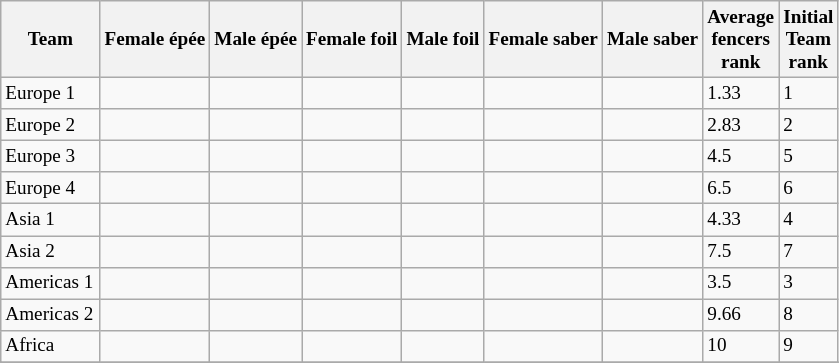<table class="wikitable" style="font-size: 80%;">
<tr>
<th width="60">Team</th>
<th>Female épée</th>
<th>Male épée</th>
<th>Female foil</th>
<th>Male foil</th>
<th>Female saber</th>
<th>Male saber</th>
<th>Average<br>fencers<br>rank</th>
<th>Initial<br>Team<br>rank</th>
</tr>
<tr>
<td>Europe 1</td>
<td></td>
<td></td>
<td></td>
<td></td>
<td></td>
<td></td>
<td>1.33</td>
<td>1</td>
</tr>
<tr>
<td>Europe 2</td>
<td></td>
<td></td>
<td></td>
<td></td>
<td></td>
<td></td>
<td>2.83</td>
<td>2</td>
</tr>
<tr>
<td>Europe 3</td>
<td></td>
<td></td>
<td></td>
<td></td>
<td></td>
<td></td>
<td>4.5</td>
<td>5</td>
</tr>
<tr>
<td>Europe 4</td>
<td></td>
<td></td>
<td></td>
<td></td>
<td></td>
<td></td>
<td>6.5</td>
<td>6</td>
</tr>
<tr>
<td>Asia 1</td>
<td></td>
<td></td>
<td></td>
<td></td>
<td></td>
<td></td>
<td>4.33</td>
<td>4</td>
</tr>
<tr>
<td>Asia 2</td>
<td></td>
<td></td>
<td></td>
<td></td>
<td></td>
<td></td>
<td>7.5</td>
<td>7</td>
</tr>
<tr>
<td>Americas 1</td>
<td></td>
<td></td>
<td></td>
<td></td>
<td></td>
<td></td>
<td>3.5</td>
<td>3</td>
</tr>
<tr>
<td>Americas 2</td>
<td></td>
<td></td>
<td></td>
<td></td>
<td></td>
<td></td>
<td>9.66</td>
<td>8</td>
</tr>
<tr>
<td>Africa</td>
<td></td>
<td></td>
<td></td>
<td></td>
<td></td>
<td></td>
<td>10</td>
<td>9</td>
</tr>
<tr>
</tr>
<tr>
</tr>
</table>
